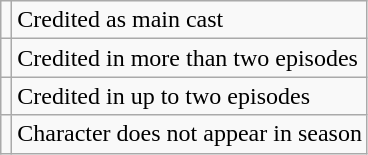<table class=wikitable>
<tr>
<td></td>
<td>Credited as main cast</td>
</tr>
<tr>
<td></td>
<td>Credited in more than two episodes</td>
</tr>
<tr>
<td></td>
<td>Credited in up to two episodes</td>
</tr>
<tr>
<td></td>
<td>Character does not appear in season</td>
</tr>
</table>
